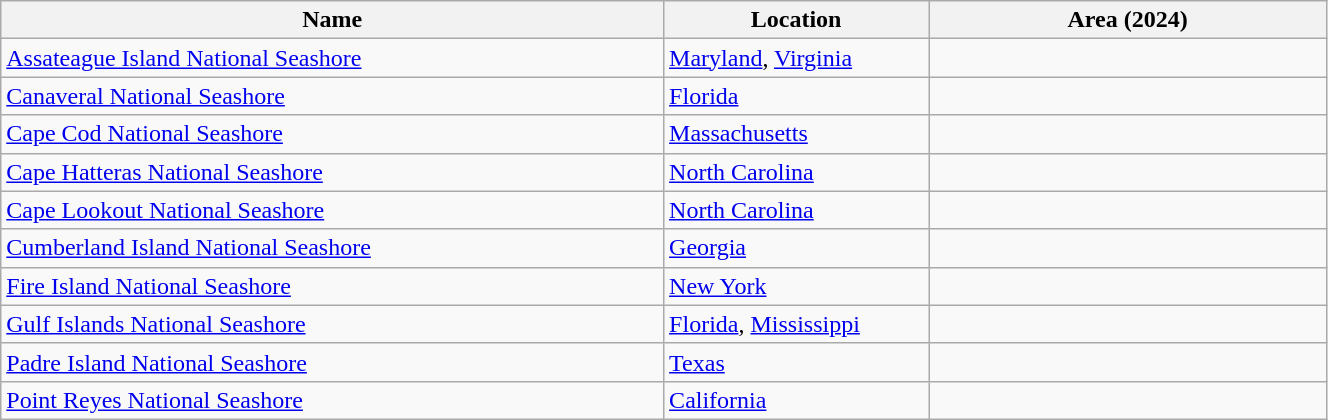<table class="sortable wikitable" style="width:70%">
<tr>
<th style="width:50%;">Name</th>
<th style="width:20%;">Location</th>
<th>Area (2024)</th>
</tr>
<tr>
<td><a href='#'>Assateague Island National Seashore</a></td>
<td><a href='#'>Maryland</a>, <a href='#'>Virginia</a></td>
<td></td>
</tr>
<tr>
<td><a href='#'>Canaveral National Seashore</a></td>
<td><a href='#'>Florida</a></td>
<td></td>
</tr>
<tr>
<td><a href='#'>Cape Cod National Seashore</a></td>
<td><a href='#'>Massachusetts</a></td>
<td></td>
</tr>
<tr>
<td><a href='#'>Cape Hatteras National Seashore</a></td>
<td><a href='#'>North Carolina</a></td>
<td></td>
</tr>
<tr>
<td><a href='#'>Cape Lookout National Seashore</a></td>
<td><a href='#'>North Carolina</a></td>
<td></td>
</tr>
<tr>
<td><a href='#'>Cumberland Island National Seashore</a></td>
<td><a href='#'>Georgia</a></td>
<td></td>
</tr>
<tr>
<td><a href='#'>Fire Island National Seashore</a></td>
<td><a href='#'>New York</a></td>
<td></td>
</tr>
<tr>
<td><a href='#'>Gulf Islands National Seashore</a></td>
<td><a href='#'>Florida</a>, <a href='#'>Mississippi</a></td>
<td></td>
</tr>
<tr>
<td><a href='#'>Padre Island National Seashore</a></td>
<td><a href='#'>Texas</a></td>
<td></td>
</tr>
<tr>
<td><a href='#'>Point Reyes National Seashore</a></td>
<td><a href='#'>California</a></td>
<td></td>
</tr>
</table>
